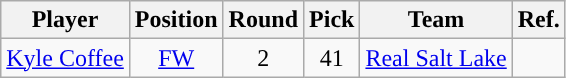<table class="wikitable" style="text-align:center;">
<tr>
<th>Player</th>
<th>Position</th>
<th>Round</th>
<th>Pick</th>
<th>Team</th>
<th>Ref.</th>
</tr>
<tr>
<td><a href='#'>Kyle Coffee</a></td>
<td><a href='#'>FW</a></td>
<td>2</td>
<td>41</td>
<td><a href='#'>Real Salt Lake</a></td>
<td></td>
</tr>
</table>
